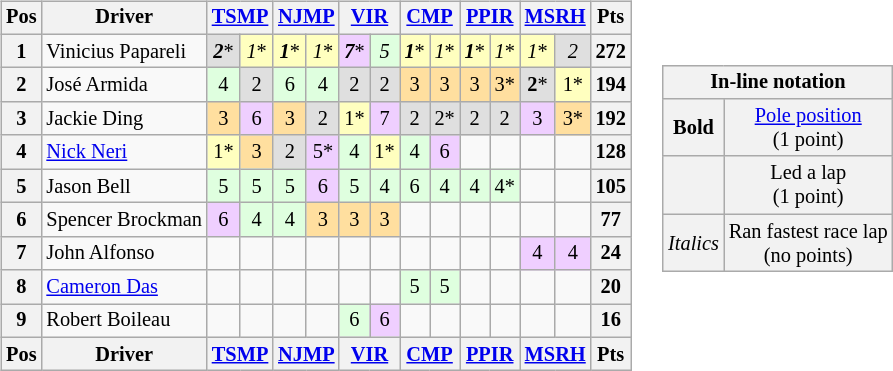<table>
<tr>
<td valign="top"><br><table class="wikitable" style="font-size: 85%; text-align:center">
<tr valign="top">
<th valign="middle">Pos</th>
<th valign="middle">Driver</th>
<th colspan=2><a href='#'>TSMP</a></th>
<th colspan=2><a href='#'>NJMP</a></th>
<th colspan=2><a href='#'>VIR</a></th>
<th colspan=2><a href='#'>CMP</a></th>
<th colspan=2><a href='#'>PPIR</a></th>
<th colspan=2><a href='#'>MSRH</a></th>
<th valign="middle">Pts</th>
</tr>
<tr>
<th>1</th>
<td align=left> Vinicius Papareli</td>
<td style="background:#dfdfdf;"><strong><em>2</em></strong>*</td>
<td style="background:#ffffbf;"><em>1</em>*</td>
<td style="background:#ffffbf;"><strong><em>1</em></strong>*</td>
<td style="background:#ffffbf;"><em>1</em>*</td>
<td style="background:#efcfff;"><strong><em>7</em></strong>*</td>
<td style="background:#dfffdf;"><em>5</em></td>
<td style="background:#ffffbf;"><strong><em>1</em></strong>*</td>
<td style="background:#ffffbf;"><em>1</em>*</td>
<td style="background:#ffffbf;"><strong><em>1</em></strong>*</td>
<td style="background:#ffffbf;"><em>1</em>*</td>
<td style="background:#ffffbf;"><em>1</em>*</td>
<td style="background:#dfdfdf;"><em>2</em></td>
<th>272</th>
</tr>
<tr>
<th>2</th>
<td align=left> José Armida</td>
<td style="background:#dfffdf;">4</td>
<td style="background:#dfdfdf;">2</td>
<td style="background:#dfffdf;">6</td>
<td style="background:#dfffdf;">4</td>
<td style="background:#dfdfdf;">2</td>
<td style="background:#dfdfdf;">2</td>
<td style="background:#ffdf9f;">3</td>
<td style="background:#ffdf9f;">3</td>
<td style="background:#ffdf9f;">3</td>
<td style="background:#ffdf9f;">3*</td>
<td style="background:#dfdfdf;"><strong>2</strong>*</td>
<td style="background:#ffffbf;">1*</td>
<th>194</th>
</tr>
<tr>
<th>3</th>
<td align=left> Jackie Ding</td>
<td style="background:#ffdf9f;">3</td>
<td style="background:#efcfff;">6</td>
<td style="background:#ffdf9f;">3</td>
<td style="background:#dfdfdf;">2</td>
<td style="background:#ffffbf;">1*</td>
<td style="background:#efcfff;">7</td>
<td style="background:#dfdfdf;">2</td>
<td style="background:#dfdfdf;">2*</td>
<td style="background:#dfdfdf;">2</td>
<td style="background:#dfdfdf;">2</td>
<td style="background:#efcfff;">3</td>
<td style="background:#ffdf9f;">3*</td>
<th>192</th>
</tr>
<tr>
<th>4</th>
<td align=left> <a href='#'>Nick Neri</a></td>
<td style="background:#ffffbf;">1*</td>
<td style="background:#ffdf9f;">3</td>
<td style="background:#dfdfdf;">2</td>
<td style="background:#efcfff;">5*</td>
<td style="background:#dfffdf;">4</td>
<td style="background:#ffffbf;">1*</td>
<td style="background:#dfffdf;">4</td>
<td style="background:#efcfff;">6</td>
<td></td>
<td></td>
<td></td>
<td></td>
<th>128</th>
</tr>
<tr>
<th>5</th>
<td align=left> Jason Bell</td>
<td style="background:#dfffdf;">5</td>
<td style="background:#dfffdf;">5</td>
<td style="background:#dfffdf;">5</td>
<td style="background:#efcfff;">6</td>
<td style="background:#dfffdf;">5</td>
<td style="background:#dfffdf;">4</td>
<td style="background:#dfffdf;">6</td>
<td style="background:#dfffdf;">4</td>
<td style="background:#dfffdf;">4</td>
<td style="background:#dfffdf;">4*</td>
<td></td>
<td></td>
<th>105</th>
</tr>
<tr>
<th>6</th>
<td align=left> Spencer Brockman</td>
<td style="background:#efcfff;">6</td>
<td style="background:#dfffdf;">4</td>
<td style="background:#dfffdf;">4</td>
<td style="background:#ffdf9f;">3</td>
<td style="background:#ffdf9f;">3</td>
<td style="background:#ffdf9f;">3</td>
<td></td>
<td></td>
<td></td>
<td></td>
<td></td>
<td></td>
<th>77</th>
</tr>
<tr>
<th>7</th>
<td align=left> John Alfonso</td>
<td></td>
<td></td>
<td></td>
<td></td>
<td></td>
<td></td>
<td></td>
<td></td>
<td></td>
<td></td>
<td style="background:#efcfff;">4</td>
<td style="background:#efcfff;">4</td>
<th>24</th>
</tr>
<tr>
<th>8</th>
<td align=left> <a href='#'>Cameron Das</a></td>
<td></td>
<td></td>
<td></td>
<td></td>
<td></td>
<td></td>
<td style="background:#dfffdf;">5</td>
<td style="background:#dfffdf;">5</td>
<td></td>
<td></td>
<td></td>
<td></td>
<th>20</th>
</tr>
<tr>
<th>9</th>
<td align=left> Robert Boileau</td>
<td></td>
<td></td>
<td></td>
<td></td>
<td style="background:#dfffdf;">6</td>
<td style="background:#efcfff;">6</td>
<td></td>
<td></td>
<td></td>
<td></td>
<td></td>
<td></td>
<th>16</th>
</tr>
<tr valign="top">
<th valign="middle">Pos</th>
<th valign="middle">Driver</th>
<th colspan=2><a href='#'>TSMP</a></th>
<th colspan=2><a href='#'>NJMP</a></th>
<th colspan=2><a href='#'>VIR</a></th>
<th colspan=2><a href='#'>CMP</a></th>
<th colspan=2><a href='#'>PPIR</a></th>
<th colspan=2><a href='#'>MSRH</a></th>
<th valign="middle">Pts</th>
</tr>
</table>
</td>
<td valign="top"><br><table>
<tr>
<td><br></td>
</tr>
<tr>
<td><br><table style="margin-right:0; font-size:85%; text-align:center;" class="wikitable">
<tr>
<td style="background:#f2f2f2;" align=center colspan=2><strong>In-line notation</strong></td>
</tr>
<tr>
<td style="background:#f2f2f2;" align=center><strong>Bold</strong></td>
<td style="background:#f2f2f2;" align=center><a href='#'>Pole position</a><br>(1 point)</td>
</tr>
<tr>
<td style="background:#f2f2f2;" align=center></td>
<td style="background:#f2f2f2;" align=center>Led a lap<br>(1 point)</td>
</tr>
<tr>
<td style="background:#f2f2f2;" align=center><em>Italics</em></td>
<td style="background:#f2f2f2;" align=center>Ran fastest race lap<br>(no points)</td>
</tr>
</table>
</td>
</tr>
</table>
</td>
</tr>
</table>
